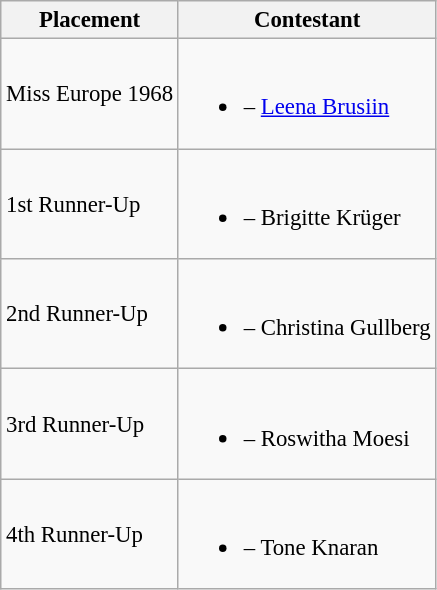<table class="wikitable sortable" style="font-size: 95%;">
<tr>
<th>Placement</th>
<th>Contestant</th>
</tr>
<tr>
<td>Miss Europe 1968</td>
<td><br><ul><li> – <a href='#'>Leena Brusiin</a></li></ul></td>
</tr>
<tr>
<td>1st Runner-Up</td>
<td><br><ul><li> – Brigitte Krüger</li></ul></td>
</tr>
<tr>
<td>2nd Runner-Up</td>
<td><br><ul><li> – Christina Gullberg</li></ul></td>
</tr>
<tr>
<td>3rd Runner-Up</td>
<td><br><ul><li> – Roswitha Moesi</li></ul></td>
</tr>
<tr>
<td>4th Runner-Up</td>
<td><br><ul><li> – Tone Knaran</li></ul></td>
</tr>
</table>
